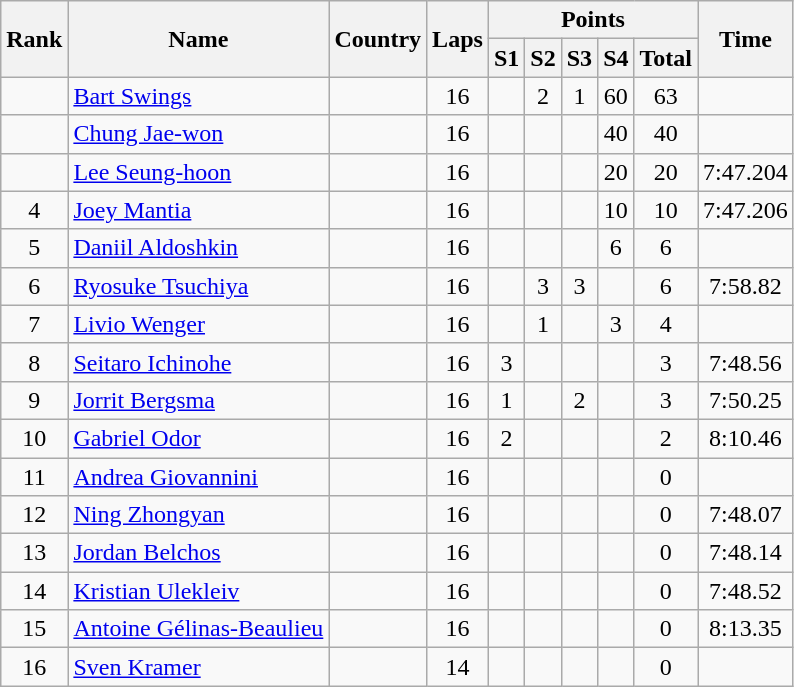<table class="wikitable sortable" style="text-align:center">
<tr>
<th rowspan=2>Rank</th>
<th rowspan=2>Name</th>
<th rowspan=2>Country</th>
<th rowspan=2>Laps</th>
<th colspan=5>Points</th>
<th rowspan=2>Time</th>
</tr>
<tr>
<th class=unsortable>S1</th>
<th class=unsortable>S2</th>
<th class=unsortable>S3</th>
<th class=unsortable>S4</th>
<th>Total</th>
</tr>
<tr>
<td></td>
<td align=left><a href='#'>Bart Swings</a></td>
<td align=left></td>
<td>16</td>
<td></td>
<td>2</td>
<td>1</td>
<td>60</td>
<td>63</td>
<td></td>
</tr>
<tr>
<td></td>
<td align=left><a href='#'>Chung Jae-won</a></td>
<td align=left></td>
<td>16</td>
<td></td>
<td></td>
<td></td>
<td>40</td>
<td>40</td>
<td></td>
</tr>
<tr>
<td></td>
<td align=left><a href='#'>Lee Seung-hoon</a></td>
<td align=left></td>
<td>16</td>
<td></td>
<td></td>
<td></td>
<td>20</td>
<td>20</td>
<td>7:47.204</td>
</tr>
<tr>
<td>4</td>
<td align=left><a href='#'>Joey Mantia</a></td>
<td align=left></td>
<td>16</td>
<td></td>
<td></td>
<td></td>
<td>10</td>
<td>10</td>
<td>7:47.206</td>
</tr>
<tr>
<td>5</td>
<td align=left><a href='#'>Daniil Aldoshkin</a></td>
<td align=left></td>
<td>16</td>
<td></td>
<td></td>
<td></td>
<td>6</td>
<td>6</td>
<td></td>
</tr>
<tr>
<td>6</td>
<td align=left><a href='#'>Ryosuke Tsuchiya</a></td>
<td align=left></td>
<td>16</td>
<td></td>
<td>3</td>
<td>3</td>
<td></td>
<td>6</td>
<td>7:58.82</td>
</tr>
<tr>
<td>7</td>
<td align=left><a href='#'>Livio Wenger</a></td>
<td align=left></td>
<td>16</td>
<td></td>
<td>1</td>
<td></td>
<td>3</td>
<td>4</td>
<td></td>
</tr>
<tr>
<td>8</td>
<td align=left><a href='#'>Seitaro Ichinohe</a></td>
<td align=left></td>
<td>16</td>
<td>3</td>
<td></td>
<td></td>
<td></td>
<td>3</td>
<td>7:48.56</td>
</tr>
<tr>
<td>9</td>
<td align=left><a href='#'>Jorrit Bergsma</a></td>
<td align=left></td>
<td>16</td>
<td>1</td>
<td></td>
<td>2</td>
<td></td>
<td>3</td>
<td>7:50.25</td>
</tr>
<tr>
<td>10</td>
<td align=left><a href='#'>Gabriel Odor</a></td>
<td align=left></td>
<td>16</td>
<td>2</td>
<td></td>
<td></td>
<td></td>
<td>2</td>
<td>8:10.46</td>
</tr>
<tr>
<td>11</td>
<td align=left><a href='#'>Andrea Giovannini</a></td>
<td align=left></td>
<td>16</td>
<td></td>
<td></td>
<td></td>
<td></td>
<td>0</td>
<td></td>
</tr>
<tr>
<td>12</td>
<td align=left><a href='#'>Ning Zhongyan</a></td>
<td align=left></td>
<td>16</td>
<td></td>
<td></td>
<td></td>
<td></td>
<td>0</td>
<td>7:48.07</td>
</tr>
<tr>
<td>13</td>
<td align=left><a href='#'>Jordan Belchos</a></td>
<td align=left></td>
<td>16</td>
<td></td>
<td></td>
<td></td>
<td></td>
<td>0</td>
<td>7:48.14</td>
</tr>
<tr>
<td>14</td>
<td align=left><a href='#'>Kristian Ulekleiv</a></td>
<td align=left></td>
<td>16</td>
<td></td>
<td></td>
<td></td>
<td></td>
<td>0</td>
<td>7:48.52</td>
</tr>
<tr>
<td>15</td>
<td align=left><a href='#'>Antoine Gélinas-Beaulieu</a></td>
<td align=left></td>
<td>16</td>
<td></td>
<td></td>
<td></td>
<td></td>
<td>0</td>
<td>8:13.35</td>
</tr>
<tr>
<td>16</td>
<td align=left><a href='#'>Sven Kramer</a></td>
<td align=left></td>
<td>14</td>
<td></td>
<td></td>
<td></td>
<td></td>
<td>0</td>
<td></td>
</tr>
</table>
